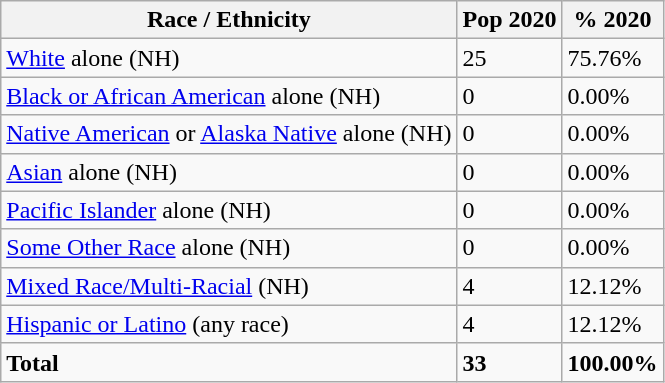<table class="wikitable">
<tr>
<th>Race / Ethnicity</th>
<th>Pop 2020</th>
<th>% 2020</th>
</tr>
<tr>
<td><a href='#'>White</a> alone (NH)</td>
<td>25</td>
<td>75.76%</td>
</tr>
<tr>
<td><a href='#'>Black or African American</a> alone (NH)</td>
<td>0</td>
<td>0.00%</td>
</tr>
<tr>
<td><a href='#'>Native American</a> or <a href='#'>Alaska Native</a> alone (NH)</td>
<td>0</td>
<td>0.00%</td>
</tr>
<tr>
<td><a href='#'>Asian</a> alone (NH)</td>
<td>0</td>
<td>0.00%</td>
</tr>
<tr>
<td><a href='#'>Pacific Islander</a> alone (NH)</td>
<td>0</td>
<td>0.00%</td>
</tr>
<tr>
<td><a href='#'>Some Other Race</a> alone (NH)</td>
<td>0</td>
<td>0.00%</td>
</tr>
<tr>
<td><a href='#'>Mixed Race/Multi-Racial</a> (NH)</td>
<td>4</td>
<td>12.12%</td>
</tr>
<tr>
<td><a href='#'>Hispanic or Latino</a> (any race)</td>
<td>4</td>
<td>12.12%</td>
</tr>
<tr>
<td><strong>Total</strong></td>
<td><strong>33</strong></td>
<td><strong>100.00%</strong></td>
</tr>
</table>
